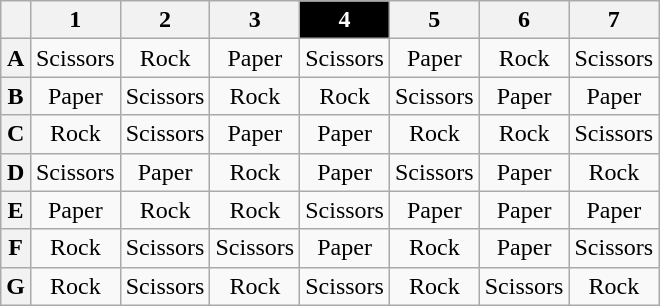<table class="wikitable" style="text-align:center">
<tr>
<th scope="col"></th>
<th scope="col">1</th>
<th scope="col">2</th>
<th scope="col">3</th>
<th scope="col" style="background-color:black; color:white">4</th>
<th scope="col">5</th>
<th scope="col">6</th>
<th scope="col">7</th>
</tr>
<tr>
<th scope="row">A</th>
<td>Scissors</td>
<td>Rock</td>
<td>Paper</td>
<td>Scissors</td>
<td>Paper</td>
<td>Rock</td>
<td>Scissors</td>
</tr>
<tr>
<th scope="row">B</th>
<td>Paper</td>
<td>Scissors</td>
<td>Rock</td>
<td>Rock</td>
<td>Scissors</td>
<td>Paper</td>
<td>Paper</td>
</tr>
<tr>
<th scope="row">C</th>
<td>Rock</td>
<td>Scissors</td>
<td>Paper</td>
<td>Paper</td>
<td>Rock</td>
<td>Rock</td>
<td>Scissors</td>
</tr>
<tr>
<th scope="row">D</th>
<td>Scissors</td>
<td>Paper</td>
<td>Rock</td>
<td>Paper</td>
<td>Scissors</td>
<td>Paper</td>
<td>Rock</td>
</tr>
<tr>
<th scope="row">E</th>
<td>Paper</td>
<td>Rock</td>
<td>Rock</td>
<td>Scissors</td>
<td>Paper</td>
<td>Paper</td>
<td>Paper</td>
</tr>
<tr>
<th scope="row">F</th>
<td>Rock</td>
<td>Scissors</td>
<td>Scissors</td>
<td>Paper</td>
<td>Rock</td>
<td>Paper</td>
<td>Scissors</td>
</tr>
<tr>
<th scope="row">G</th>
<td>Rock</td>
<td>Scissors</td>
<td>Rock</td>
<td>Scissors</td>
<td>Rock</td>
<td>Scissors</td>
<td>Rock</td>
</tr>
</table>
